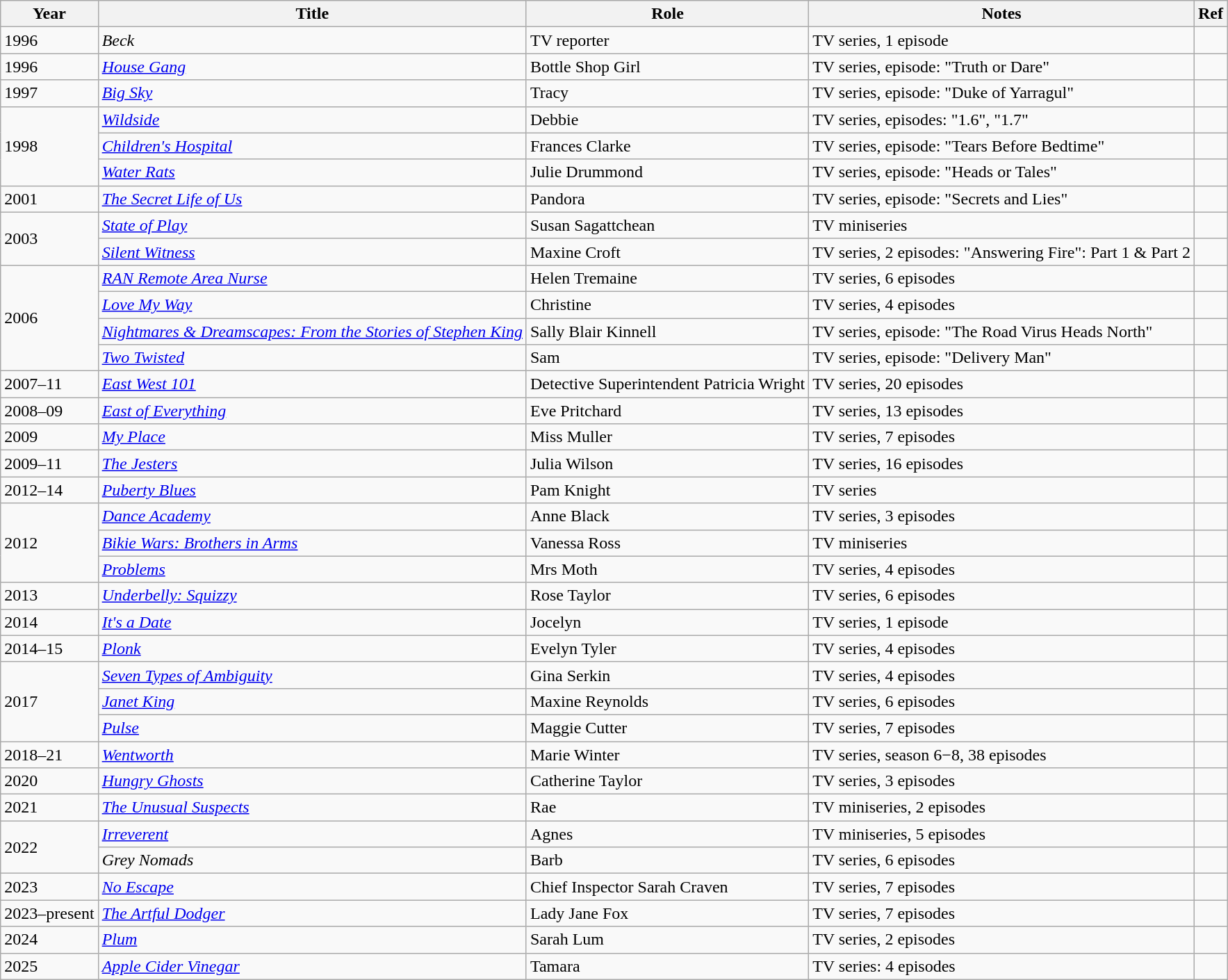<table class="wikitable sortable">
<tr>
<th>Year</th>
<th>Title</th>
<th>Role</th>
<th>Notes</th>
<th>Ref</th>
</tr>
<tr>
<td>1996</td>
<td><em>Beck</em></td>
<td>TV reporter</td>
<td>TV series, 1 episode</td>
<td></td>
</tr>
<tr>
<td>1996</td>
<td><em><a href='#'>House Gang</a></em></td>
<td>Bottle Shop Girl</td>
<td>TV series, episode: "Truth or Dare"</td>
<td></td>
</tr>
<tr>
<td>1997</td>
<td><em><a href='#'>Big Sky</a></em></td>
<td>Tracy</td>
<td>TV series, episode: "Duke of Yarragul"</td>
<td></td>
</tr>
<tr>
<td rowspan="3">1998</td>
<td><em><a href='#'>Wildside</a></em></td>
<td>Debbie</td>
<td>TV series, episodes: "1.6", "1.7"</td>
<td></td>
</tr>
<tr>
<td><em><a href='#'>Children's Hospital</a></em></td>
<td>Frances Clarke</td>
<td>TV series, episode: "Tears Before Bedtime"</td>
<td></td>
</tr>
<tr>
<td><em><a href='#'>Water Rats</a></em></td>
<td>Julie Drummond</td>
<td>TV series, episode: "Heads or Tales"</td>
<td></td>
</tr>
<tr>
<td>2001</td>
<td><em><a href='#'>The Secret Life of Us</a></em></td>
<td>Pandora</td>
<td>TV series, episode: "Secrets and Lies"</td>
<td></td>
</tr>
<tr>
<td rowspan="2">2003</td>
<td><em><a href='#'>State of Play</a></em></td>
<td>Susan Sagattchean</td>
<td>TV miniseries</td>
<td></td>
</tr>
<tr>
<td><em><a href='#'>Silent Witness</a></em></td>
<td>Maxine Croft</td>
<td>TV series, 2 episodes: "Answering Fire": Part 1 & Part 2</td>
<td></td>
</tr>
<tr>
<td rowspan="4">2006</td>
<td><em><a href='#'>RAN Remote Area Nurse</a></em></td>
<td>Helen Tremaine</td>
<td>TV series, 6 episodes</td>
<td></td>
</tr>
<tr>
<td><em><a href='#'>Love My Way</a></em></td>
<td>Christine</td>
<td>TV series, 4 episodes</td>
<td></td>
</tr>
<tr>
<td><em><a href='#'>Nightmares & Dreamscapes: From the Stories of Stephen King</a></em></td>
<td>Sally Blair Kinnell</td>
<td>TV series, episode: "The Road Virus Heads North"</td>
<td></td>
</tr>
<tr>
<td><em><a href='#'>Two Twisted</a></em></td>
<td>Sam</td>
<td>TV series, episode: "Delivery Man"</td>
<td></td>
</tr>
<tr>
<td>2007–11</td>
<td><em><a href='#'>East West 101</a></em></td>
<td>Detective Superintendent Patricia Wright</td>
<td>TV series, 20 episodes</td>
<td></td>
</tr>
<tr>
<td>2008–09</td>
<td><em><a href='#'>East of Everything</a></em></td>
<td>Eve Pritchard</td>
<td>TV series, 13 episodes</td>
<td></td>
</tr>
<tr>
<td>2009</td>
<td><em><a href='#'>My Place</a></em></td>
<td>Miss Muller</td>
<td>TV series, 7 episodes</td>
<td></td>
</tr>
<tr>
<td>2009–11</td>
<td><em><a href='#'>The Jesters</a></em></td>
<td>Julia Wilson</td>
<td>TV series, 16 episodes</td>
<td></td>
</tr>
<tr>
<td>2012–14</td>
<td><em><a href='#'>Puberty Blues</a></em></td>
<td>Pam Knight</td>
<td>TV series</td>
<td></td>
</tr>
<tr>
<td rowspan="3">2012</td>
<td><em><a href='#'>Dance Academy</a></em></td>
<td>Anne Black</td>
<td>TV series, 3 episodes</td>
<td></td>
</tr>
<tr>
<td><em><a href='#'>Bikie Wars: Brothers in Arms</a></em></td>
<td>Vanessa Ross</td>
<td>TV miniseries</td>
<td></td>
</tr>
<tr>
<td><em><a href='#'>Problems</a></em></td>
<td>Mrs Moth</td>
<td>TV series, 4 episodes</td>
<td></td>
</tr>
<tr>
<td>2013</td>
<td><em><a href='#'>Underbelly: Squizzy</a></em></td>
<td>Rose Taylor</td>
<td>TV series, 6 episodes</td>
<td></td>
</tr>
<tr>
<td>2014</td>
<td><em><a href='#'>It's a Date</a></em></td>
<td>Jocelyn</td>
<td>TV series, 1 episode</td>
<td></td>
</tr>
<tr>
<td>2014–15</td>
<td><em><a href='#'>Plonk</a></em></td>
<td>Evelyn Tyler</td>
<td>TV series, 4 episodes</td>
<td></td>
</tr>
<tr>
<td rowspan="3">2017</td>
<td><em><a href='#'>Seven Types of Ambiguity</a></em></td>
<td>Gina Serkin</td>
<td>TV series, 4 episodes</td>
<td></td>
</tr>
<tr>
<td><em><a href='#'>Janet King</a></em></td>
<td>Maxine Reynolds</td>
<td>TV series, 6 episodes</td>
<td></td>
</tr>
<tr>
<td><em><a href='#'>Pulse</a></em></td>
<td>Maggie Cutter</td>
<td>TV series, 7 episodes</td>
<td></td>
</tr>
<tr>
<td>2018–21</td>
<td><em><a href='#'>Wentworth</a></em></td>
<td>Marie Winter</td>
<td>TV series, season 6−8, 38 episodes</td>
<td></td>
</tr>
<tr>
<td>2020</td>
<td><em><a href='#'>Hungry Ghosts</a></em></td>
<td>Catherine Taylor</td>
<td>TV series, 3 episodes</td>
<td></td>
</tr>
<tr>
<td>2021</td>
<td><em><a href='#'>The Unusual Suspects</a></em></td>
<td>Rae</td>
<td>TV miniseries, 2 episodes</td>
<td></td>
</tr>
<tr>
<td rowspan="2">2022</td>
<td><em><a href='#'>Irreverent</a></em></td>
<td>Agnes</td>
<td>TV miniseries, 5 episodes</td>
<td></td>
</tr>
<tr>
<td><em>Grey Nomads</em></td>
<td>Barb</td>
<td>TV series, 6 episodes</td>
<td></td>
</tr>
<tr>
<td>2023</td>
<td><em><a href='#'>No Escape</a></em></td>
<td>Chief Inspector Sarah Craven</td>
<td>TV series, 7 episodes</td>
<td></td>
</tr>
<tr>
<td>2023–present</td>
<td><em><a href='#'>The Artful Dodger</a></em></td>
<td>Lady Jane Fox</td>
<td>TV series, 7 episodes</td>
<td></td>
</tr>
<tr>
<td>2024</td>
<td><em><a href='#'>Plum</a></em></td>
<td>Sarah Lum</td>
<td>TV series, 2 episodes</td>
<td></td>
</tr>
<tr>
<td>2025</td>
<td><a href='#'><em>Apple Cider Vinegar</em></a></td>
<td>Tamara</td>
<td>TV series: 4 episodes</td>
<td></td>
</tr>
</table>
